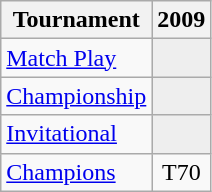<table class="wikitable" style="text-align:center;">
<tr>
<th>Tournament</th>
<th>2009</th>
</tr>
<tr>
<td align="left"><a href='#'>Match Play</a></td>
<td style="background:#eeeeee;"></td>
</tr>
<tr>
<td align="left"><a href='#'>Championship</a></td>
<td style="background:#eeeeee;"></td>
</tr>
<tr>
<td align="left"><a href='#'>Invitational</a></td>
<td style="background:#eeeeee;"></td>
</tr>
<tr>
<td align="left"><a href='#'>Champions</a></td>
<td>T70</td>
</tr>
</table>
